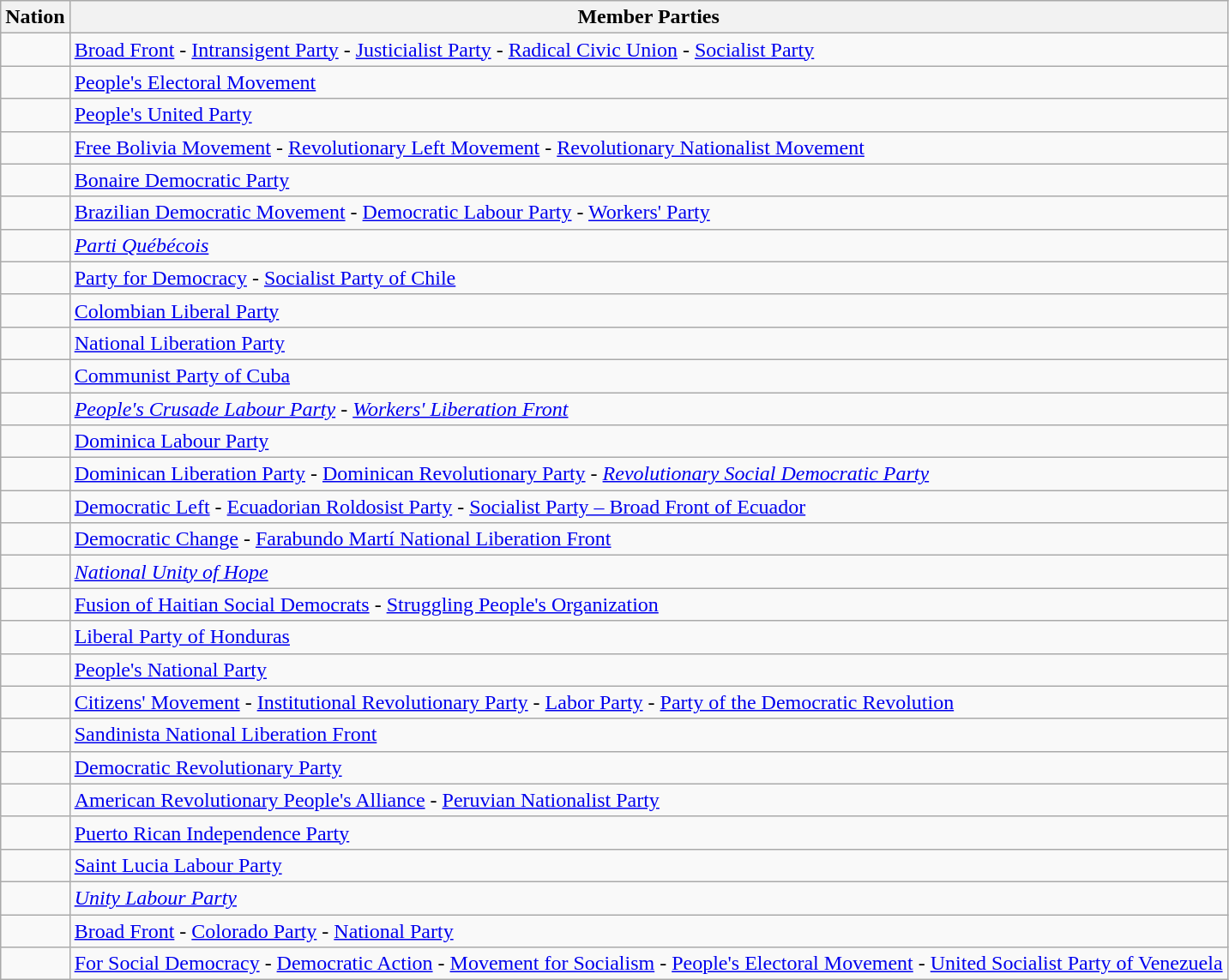<table class="wikitable">
<tr>
<th>Nation</th>
<th>Member Parties</th>
</tr>
<tr>
<td></td>
<td><a href='#'>Broad Front</a> - <a href='#'>Intransigent Party</a> - <a href='#'>Justicialist Party</a> - <a href='#'>Radical Civic Union</a> - <a href='#'>Socialist Party</a></td>
</tr>
<tr>
<td></td>
<td><a href='#'>People's Electoral Movement</a></td>
</tr>
<tr>
<td></td>
<td><a href='#'>People's United Party</a></td>
</tr>
<tr>
<td></td>
<td><a href='#'>Free Bolivia Movement</a> - <a href='#'>Revolutionary Left Movement</a> - <a href='#'>Revolutionary Nationalist Movement</a></td>
</tr>
<tr>
<td></td>
<td><a href='#'>Bonaire Democratic Party</a></td>
</tr>
<tr>
<td></td>
<td><a href='#'>Brazilian Democratic Movement</a> - <a href='#'>Democratic Labour Party</a> - <a href='#'>Workers' Party</a></td>
</tr>
<tr>
<td></td>
<td><em><a href='#'>Parti Québécois</a></em></td>
</tr>
<tr>
<td></td>
<td><a href='#'>Party for Democracy</a> - <a href='#'>Socialist Party of Chile</a></td>
</tr>
<tr>
<td></td>
<td><a href='#'>Colombian Liberal Party</a></td>
</tr>
<tr>
<td></td>
<td><a href='#'>National Liberation Party</a></td>
</tr>
<tr>
<td></td>
<td><a href='#'>Communist Party of Cuba</a></td>
</tr>
<tr>
<td></td>
<td><em><a href='#'>People's Crusade Labour Party</a></em> - <em><a href='#'>Workers' Liberation Front</a></em></td>
</tr>
<tr>
<td></td>
<td><a href='#'>Dominica Labour Party</a></td>
</tr>
<tr>
<td></td>
<td><a href='#'>Dominican Liberation Party</a> - <a href='#'>Dominican Revolutionary Party</a> - <em><a href='#'>Revolutionary Social Democratic Party</a></em></td>
</tr>
<tr>
<td></td>
<td><a href='#'>Democratic Left</a> - <a href='#'>Ecuadorian Roldosist Party</a> - <a href='#'>Socialist Party – Broad Front of Ecuador</a></td>
</tr>
<tr>
<td></td>
<td><a href='#'>Democratic Change</a> - <a href='#'>Farabundo Martí National Liberation Front</a></td>
</tr>
<tr>
<td></td>
<td><em><a href='#'>National Unity of Hope</a></em></td>
</tr>
<tr>
<td></td>
<td><a href='#'>Fusion of Haitian Social Democrats</a> - <a href='#'>Struggling People's Organization</a></td>
</tr>
<tr>
<td></td>
<td><a href='#'>Liberal Party of Honduras</a></td>
</tr>
<tr>
<td></td>
<td><a href='#'>People's National Party</a></td>
</tr>
<tr>
<td></td>
<td><a href='#'>Citizens' Movement</a> - <a href='#'>Institutional Revolutionary Party</a> - <a href='#'>Labor Party</a> - <a href='#'>Party of the Democratic Revolution</a></td>
</tr>
<tr>
<td></td>
<td><a href='#'>Sandinista National Liberation Front</a></td>
</tr>
<tr>
<td></td>
<td><a href='#'>Democratic Revolutionary Party</a></td>
</tr>
<tr>
<td></td>
<td><a href='#'>American Revolutionary People's Alliance</a> - <a href='#'>Peruvian Nationalist Party</a></td>
</tr>
<tr>
<td></td>
<td><a href='#'>Puerto Rican Independence Party</a></td>
</tr>
<tr>
<td></td>
<td><a href='#'>Saint Lucia Labour Party</a></td>
</tr>
<tr>
<td></td>
<td><em><a href='#'>Unity Labour Party</a></em></td>
</tr>
<tr>
<td></td>
<td><a href='#'>Broad Front</a> - <a href='#'>Colorado Party</a> - <a href='#'>National Party</a></td>
</tr>
<tr>
<td></td>
<td><a href='#'>For Social Democracy</a> - <a href='#'>Democratic Action</a> - <a href='#'>Movement for Socialism</a> - <a href='#'>People's Electoral Movement</a> - <a href='#'>United Socialist Party of Venezuela</a></td>
</tr>
</table>
